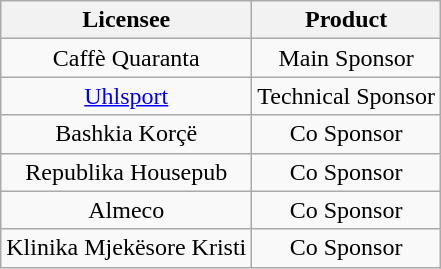<table class="wikitable" style="text-align: center">
<tr>
<th>Licensee</th>
<th>Product</th>
</tr>
<tr>
<td>Caffè Quaranta</td>
<td>Main Sponsor</td>
</tr>
<tr>
<td><a href='#'>Uhlsport</a></td>
<td>Technical Sponsor</td>
</tr>
<tr>
<td>Bashkia Korçë</td>
<td>Co Sponsor</td>
</tr>
<tr>
<td>Republika Housepub</td>
<td>Co Sponsor</td>
</tr>
<tr>
<td>Almeco</td>
<td>Co Sponsor</td>
</tr>
<tr>
<td>Klinika Mjekësore Kristi</td>
<td>Co Sponsor</td>
</tr>
</table>
